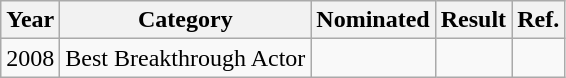<table class="wikitable">
<tr>
<th>Year</th>
<th>Category</th>
<th>Nominated</th>
<th>Result</th>
<th>Ref.</th>
</tr>
<tr>
<td>2008</td>
<td>Best Breakthrough Actor</td>
<td></td>
<td></td>
<td></td>
</tr>
</table>
